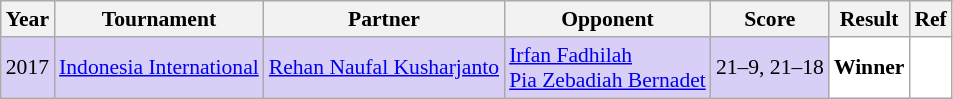<table class="sortable wikitable" style="font-size: 90%;">
<tr>
<th>Year</th>
<th>Tournament</th>
<th>Partner</th>
<th>Opponent</th>
<th>Score</th>
<th>Result</th>
<th>Ref</th>
</tr>
<tr style="background:#D8CEF6">
<td align="center">2017</td>
<td align="left"><a href='#'>Indonesia International</a></td>
<td align="left"> <a href='#'>Rehan Naufal Kusharjanto</a></td>
<td align="left"> <a href='#'>Irfan Fadhilah</a><br> <a href='#'>Pia Zebadiah Bernadet</a></td>
<td align="left">21–9, 21–18</td>
<td style="text-align:left; background:white"> <strong>Winner</strong></td>
<td style="text-align:center; background:white"></td>
</tr>
</table>
